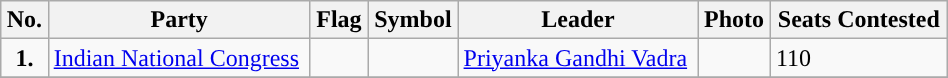<table class="wikitable sortable" width="50%">
<tr>
<th>No.</th>
<th>Party</th>
<th>Flag</th>
<th>Symbol</th>
<th>Leader</th>
<th>Photo</th>
<th>Seats Contested</th>
</tr>
<tr>
<td ! style="text-align:center; background:"><strong>1.</strong></td>
<td><a href='#'>Indian National Congress</a></td>
<td></td>
<td></td>
<td><a href='#'>Priyanka Gandhi Vadra</a></td>
<td></td>
<td>110</td>
</tr>
<tr>
</tr>
</table>
